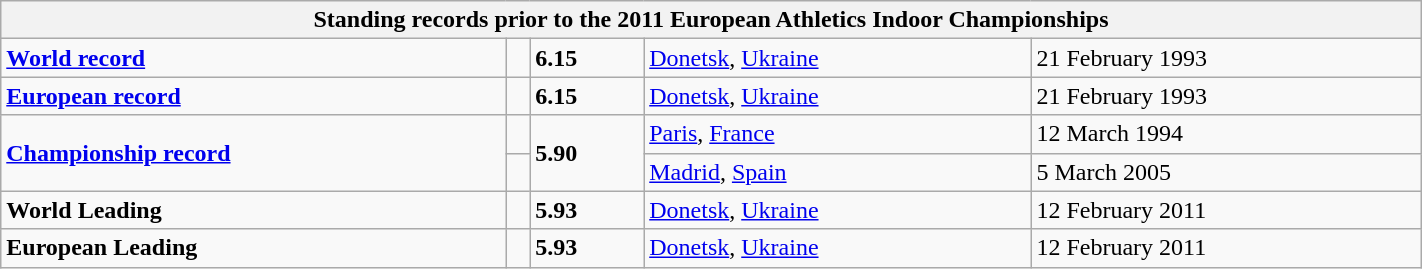<table class="wikitable" width=75%>
<tr>
<th colspan="5">Standing records prior to the 2011 European Athletics Indoor Championships</th>
</tr>
<tr>
<td><strong><a href='#'>World record</a></strong></td>
<td></td>
<td><strong>6.15</strong></td>
<td><a href='#'>Donetsk</a>, <a href='#'>Ukraine</a></td>
<td>21 February 1993</td>
</tr>
<tr>
<td><strong><a href='#'>European record</a></strong></td>
<td></td>
<td><strong>6.15</strong></td>
<td><a href='#'>Donetsk</a>, <a href='#'>Ukraine</a></td>
<td>21 February 1993</td>
</tr>
<tr>
<td rowspan=2><strong><a href='#'>Championship record</a></strong></td>
<td></td>
<td rowspan=2><strong>5.90</strong></td>
<td><a href='#'>Paris</a>, <a href='#'>France</a></td>
<td>12 March 1994</td>
</tr>
<tr>
<td></td>
<td><a href='#'>Madrid</a>, <a href='#'>Spain</a></td>
<td>5 March 2005</td>
</tr>
<tr>
<td><strong>World Leading</strong></td>
<td></td>
<td><strong>5.93</strong></td>
<td><a href='#'>Donetsk</a>, <a href='#'>Ukraine</a></td>
<td>12 February 2011</td>
</tr>
<tr>
<td><strong>European Leading</strong></td>
<td></td>
<td><strong>5.93</strong></td>
<td><a href='#'>Donetsk</a>, <a href='#'>Ukraine</a></td>
<td>12 February 2011</td>
</tr>
</table>
